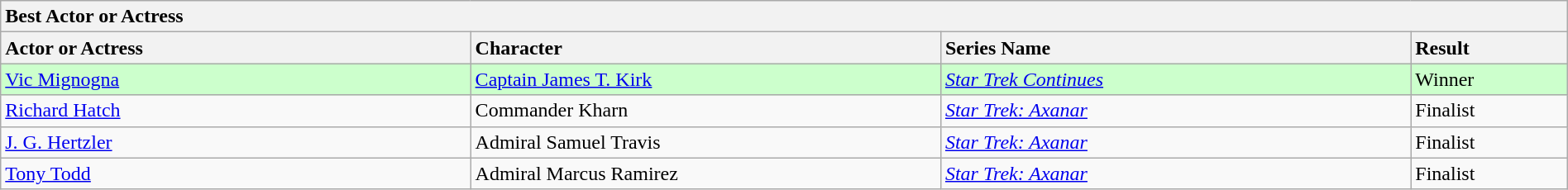<table class="wikitable" width=100%>
<tr>
<th colspan="4" ! style="text-align:left;">Best Actor or Actress</th>
</tr>
<tr>
<th style="text-align:left; width: 30%;"><strong>Actor or Actress</strong></th>
<th style="text-align:left; width: 30%;"><strong>Character</strong></th>
<th style="text-align:left; width: 30%;"><strong>Series Name</strong></th>
<th style="text-align:left; width: 10%;"><strong>Result</strong></th>
</tr>
<tr style="background-color:#ccffcc;">
<td><a href='#'>Vic Mignogna</a></td>
<td><a href='#'>Captain James T. Kirk</a></td>
<td><em><a href='#'>Star Trek Continues</a></em></td>
<td>Winner</td>
</tr>
<tr>
<td><a href='#'>Richard Hatch</a></td>
<td>Commander Kharn</td>
<td><em><a href='#'>Star Trek: Axanar</a></em></td>
<td>Finalist</td>
</tr>
<tr>
<td><a href='#'>J. G. Hertzler</a></td>
<td>Admiral Samuel Travis</td>
<td><em><a href='#'>Star Trek: Axanar</a></em></td>
<td>Finalist</td>
</tr>
<tr>
<td><a href='#'>Tony Todd</a></td>
<td>Admiral Marcus Ramirez</td>
<td><em><a href='#'>Star Trek: Axanar</a></em></td>
<td>Finalist</td>
</tr>
</table>
